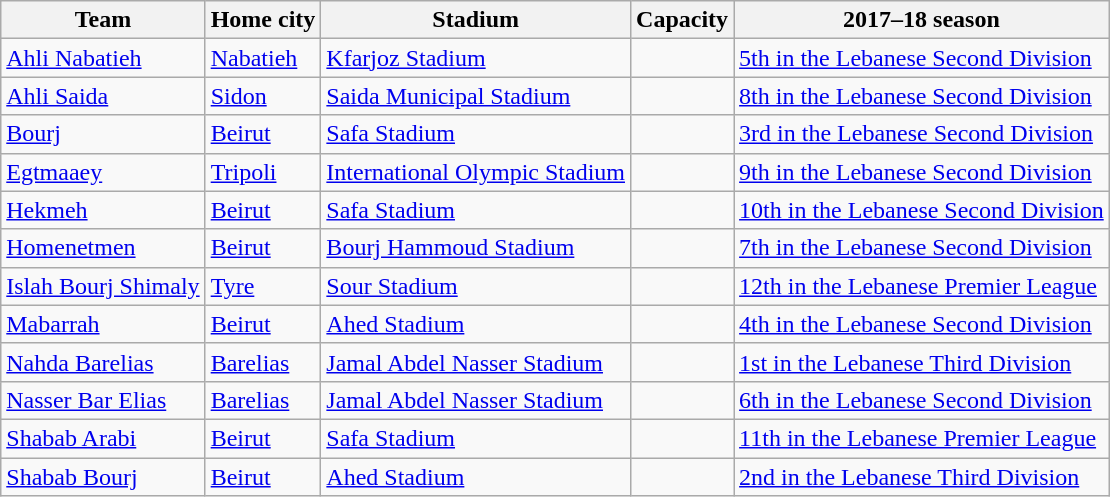<table class="wikitable sortable">
<tr>
<th>Team</th>
<th>Home city</th>
<th>Stadium</th>
<th>Capacity</th>
<th>2017–18 season</th>
</tr>
<tr>
<td><a href='#'>Ahli Nabatieh</a></td>
<td><a href='#'>Nabatieh</a></td>
<td><a href='#'>Kfarjoz Stadium</a></td>
<td style="text-align:center;"></td>
<td><a href='#'>5th in the Lebanese Second Division</a></td>
</tr>
<tr>
<td><a href='#'>Ahli Saida</a></td>
<td><a href='#'>Sidon</a></td>
<td><a href='#'>Saida Municipal Stadium</a></td>
<td style="text-align:center;"></td>
<td><a href='#'>8th in the Lebanese Second Division</a></td>
</tr>
<tr>
<td><a href='#'>Bourj</a></td>
<td><a href='#'>Beirut</a></td>
<td><a href='#'>Safa Stadium</a></td>
<td style="text-align:center;"></td>
<td><a href='#'>3rd in the Lebanese Second Division</a></td>
</tr>
<tr>
<td><a href='#'>Egtmaaey</a></td>
<td><a href='#'>Tripoli</a></td>
<td><a href='#'>International Olympic Stadium</a></td>
<td style="text-align:center;"></td>
<td><a href='#'>9th in the Lebanese Second Division</a></td>
</tr>
<tr>
<td><a href='#'>Hekmeh</a></td>
<td><a href='#'>Beirut</a></td>
<td><a href='#'>Safa Stadium</a></td>
<td style="text-align:center;"></td>
<td><a href='#'>10th in the Lebanese Second Division</a></td>
</tr>
<tr>
<td><a href='#'>Homenetmen</a></td>
<td><a href='#'>Beirut</a></td>
<td><a href='#'>Bourj Hammoud Stadium</a></td>
<td style="text-align:center;"></td>
<td><a href='#'>7th in the Lebanese Second Division</a></td>
</tr>
<tr>
<td><a href='#'>Islah Bourj Shimaly</a></td>
<td><a href='#'>Tyre</a></td>
<td><a href='#'>Sour Stadium</a></td>
<td style="text-align:center;"></td>
<td><a href='#'>12th in the Lebanese Premier League</a></td>
</tr>
<tr>
<td><a href='#'>Mabarrah</a></td>
<td><a href='#'>Beirut</a></td>
<td><a href='#'>Ahed Stadium</a></td>
<td style="text-align:center;"></td>
<td><a href='#'>4th in the Lebanese Second Division</a></td>
</tr>
<tr>
<td><a href='#'>Nahda Barelias</a></td>
<td><a href='#'>Barelias</a></td>
<td><a href='#'>Jamal Abdel Nasser Stadium</a></td>
<td style="text-align:center;"></td>
<td><a href='#'>1st in the Lebanese Third Division</a></td>
</tr>
<tr>
<td><a href='#'>Nasser Bar Elias</a></td>
<td><a href='#'>Barelias</a></td>
<td><a href='#'>Jamal Abdel Nasser Stadium</a></td>
<td style="text-align:center;"></td>
<td><a href='#'>6th in the Lebanese Second Division</a></td>
</tr>
<tr>
<td><a href='#'>Shabab Arabi</a></td>
<td><a href='#'>Beirut</a></td>
<td><a href='#'>Safa Stadium</a></td>
<td style="text-align:center;"></td>
<td><a href='#'>11th in the Lebanese Premier League</a></td>
</tr>
<tr>
<td><a href='#'>Shabab Bourj</a></td>
<td><a href='#'>Beirut</a></td>
<td><a href='#'>Ahed Stadium</a></td>
<td style="text-align:center;"></td>
<td><a href='#'>2nd in the Lebanese Third Division</a></td>
</tr>
</table>
